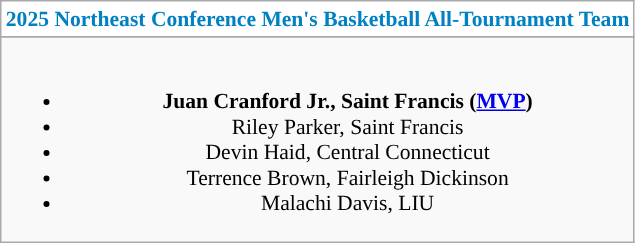<table class="wikitable" style="white-space:nowrap; font-size:90%;">
<tr>
<td colspan="2" style="text-align:center; background-color:#FFFFFF; color:#0081C4;"><strong>2025 Northeast Conference Men's Basketball All-Tournament Team</strong></td>
</tr>
<tr>
</tr>
<tr>
<td style="text-align:center;"><br><ul><li><strong>Juan Cranford Jr., Saint Francis (<a href='#'>MVP</a>)</strong></li><li>Riley Parker, Saint Francis</li><li>Devin Haid, Central Connecticut</li><li>Terrence Brown, Fairleigh Dickinson</li><li>Malachi Davis, LIU</li></ul></td>
</tr>
</table>
